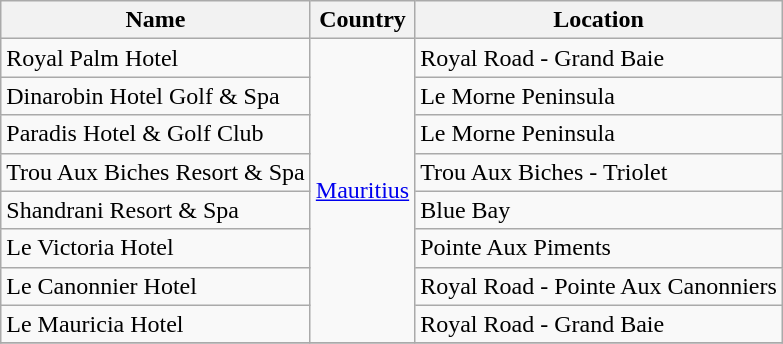<table class="wikitable">
<tr>
<th>Name</th>
<th>Country</th>
<th>Location</th>
</tr>
<tr>
<td>Royal Palm Hotel</td>
<td rowspan=8><a href='#'>Mauritius</a></td>
<td>Royal Road - Grand Baie</td>
</tr>
<tr>
<td>Dinarobin Hotel Golf & Spa</td>
<td>Le Morne Peninsula</td>
</tr>
<tr>
<td>Paradis Hotel & Golf Club</td>
<td>Le Morne Peninsula</td>
</tr>
<tr>
<td>Trou Aux Biches Resort & Spa</td>
<td>Trou Aux Biches - Triolet</td>
</tr>
<tr>
<td>Shandrani Resort & Spa</td>
<td>Blue Bay</td>
</tr>
<tr>
<td>Le Victoria Hotel</td>
<td>Pointe Aux Piments</td>
</tr>
<tr>
<td>Le Canonnier Hotel</td>
<td>Royal Road - Pointe Aux Canonniers</td>
</tr>
<tr>
<td>Le Mauricia Hotel</td>
<td>Royal Road - Grand Baie</td>
</tr>
<tr>
</tr>
</table>
